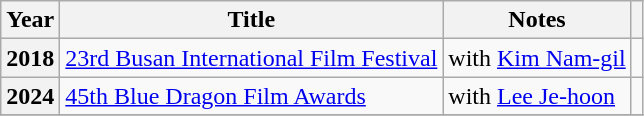<table class="wikitable plainrowheaders sortable">
<tr>
<th scope="col">Year</th>
<th scope="col">Title</th>
<th scope="col" class="unsortable">Notes</th>
<th scope="col" class="unsortable"></th>
</tr>
<tr>
<th scope="row">2018</th>
<td><a href='#'>23rd Busan International Film Festival</a></td>
<td>with <a href='#'>Kim Nam-gil</a></td>
<td style="text-align:center"></td>
</tr>
<tr>
<th scope="row">2024</th>
<td><a href='#'>45th Blue Dragon Film Awards</a></td>
<td>with <a href='#'>Lee Je-hoon</a></td>
<td style="text-align:center"></td>
</tr>
<tr>
</tr>
</table>
